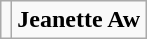<table class="wikitable" style="text-align:center">
<tr>
<td><div></div></td>
<td><strong>Jeanette Aw</strong></td>
</tr>
</table>
